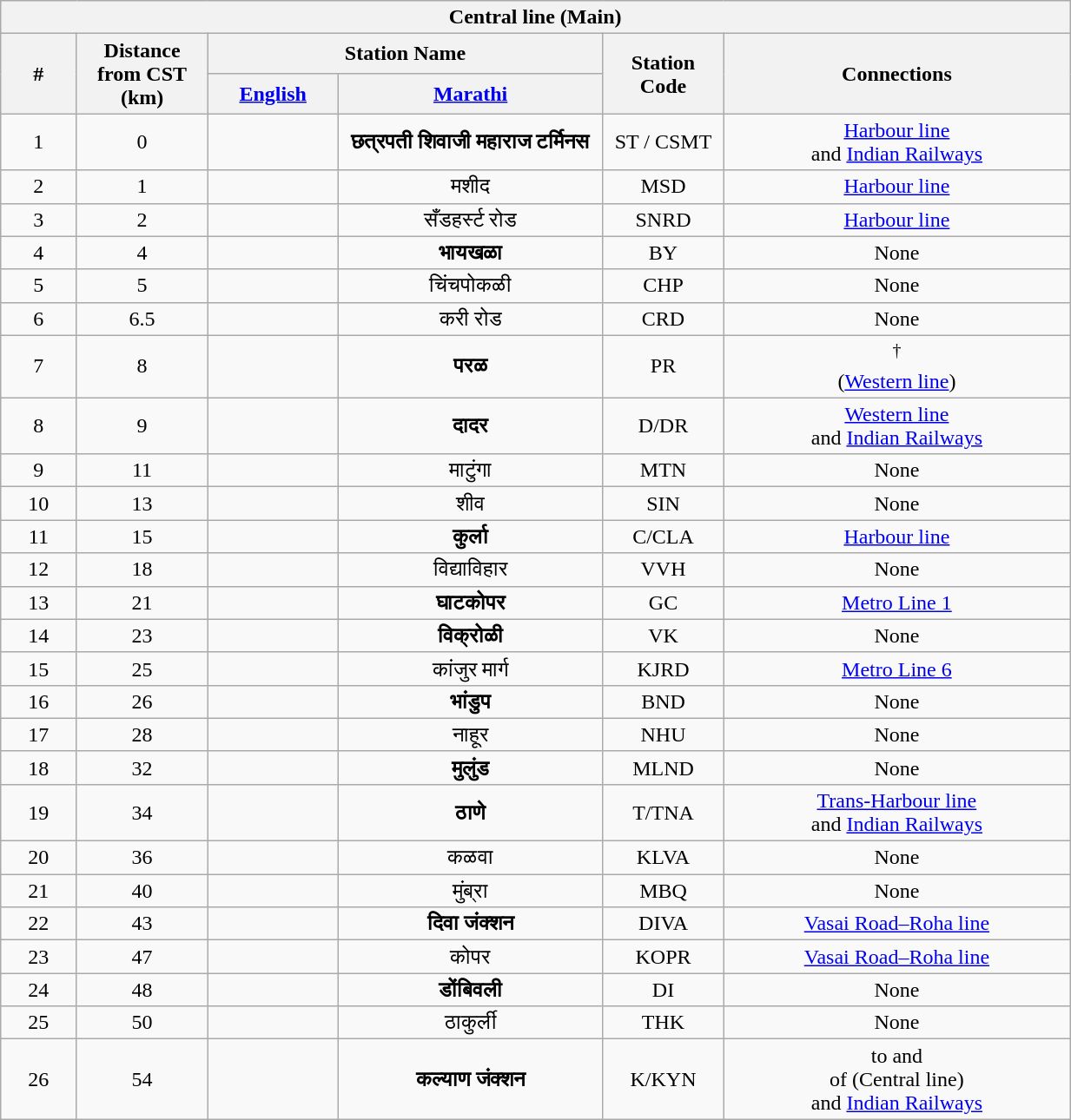<table class="wikitable" style="text-align:center; width:65%;">
<tr>
<th colspan="6"><span><strong>Central line (Main)</strong></span></th>
</tr>
<tr>
<th rowspan="2" style="width:1%;">#</th>
<th rowspan="2" style="width:1%;">Distance from CST (km)</th>
<th colspan="2" style="width:5%;">Station Name</th>
<th rowspan="2" style="width:1%;">Station Code</th>
<th rowspan="2" style="width:5%;">Connections</th>
</tr>
<tr>
<th><a href='#'>English</a></th>
<th><a href='#'>Marathi</a></th>
</tr>
<tr>
<td>1</td>
<td>0</td>
<td><strong></strong></td>
<td><strong>छत्रपती शिवाजी महाराज टर्मिनस</strong></td>
<td>ST / CSMT</td>
<td><a href='#'>Harbour line</a> <br> and <a href='#'>Indian Railways</a></td>
</tr>
<tr>
<td>2</td>
<td>1</td>
<td></td>
<td>मशीद</td>
<td>MSD</td>
<td><a href='#'>Harbour line</a></td>
</tr>
<tr>
<td>3</td>
<td>2</td>
<td></td>
<td>सँडहर्स्ट रोड</td>
<td>SNRD</td>
<td><a href='#'>Harbour line</a></td>
</tr>
<tr>
<td>4</td>
<td>4</td>
<td><strong></strong></td>
<td><strong>भायखळा</strong></td>
<td>BY</td>
<td>None</td>
</tr>
<tr>
<td>5</td>
<td>5</td>
<td></td>
<td>चिंचपोकळी</td>
<td>CHP</td>
<td>None</td>
</tr>
<tr>
<td>6</td>
<td>6.5</td>
<td></td>
<td>करी रोड</td>
<td>CRD</td>
<td>None</td>
</tr>
<tr>
<td>7</td>
<td>8</td>
<td><strong></strong></td>
<td><strong>परळ</strong></td>
<td>PR</td>
<td><sup>†</sup> <br> (<a href='#'>Western line</a>)</td>
</tr>
<tr>
<td>8</td>
<td>9</td>
<td><strong></strong></td>
<td><strong>दादर</strong></td>
<td>D/DR</td>
<td><a href='#'>Western line</a> <br> and <a href='#'>Indian Railways</a></td>
</tr>
<tr>
<td>9</td>
<td>11</td>
<td></td>
<td>माटुंगा</td>
<td>MTN</td>
<td>None</td>
</tr>
<tr>
<td>10</td>
<td>13</td>
<td></td>
<td>शीव</td>
<td>SIN</td>
<td>None</td>
</tr>
<tr>
<td>11</td>
<td>15</td>
<td><strong></strong></td>
<td><strong>कुर्ला</strong></td>
<td>C/CLA</td>
<td><a href='#'>Harbour line</a></td>
</tr>
<tr>
<td>12</td>
<td>18</td>
<td></td>
<td>विद्याविहार</td>
<td>VVH</td>
<td>None</td>
</tr>
<tr>
<td>13</td>
<td>21</td>
<td><strong></strong></td>
<td><strong>घाटकोपर</strong></td>
<td>GC</td>
<td><a href='#'>Metro Line 1</a></td>
</tr>
<tr>
<td>14</td>
<td>23</td>
<td><strong></strong></td>
<td><strong>विक्रोळी</strong></td>
<td>VK</td>
<td>None</td>
</tr>
<tr>
<td>15</td>
<td>25</td>
<td></td>
<td>कांजुर मार्ग</td>
<td>KJRD</td>
<td><a href='#'>Metro Line 6</a></td>
</tr>
<tr>
<td>16</td>
<td>26</td>
<td><strong></strong></td>
<td><strong>भांडुप</strong></td>
<td>BND</td>
<td>None</td>
</tr>
<tr>
<td>17</td>
<td>28</td>
<td></td>
<td>नाहूर</td>
<td>NHU</td>
<td>None</td>
</tr>
<tr>
<td>18</td>
<td>32</td>
<td><strong></strong></td>
<td><strong>मुलुंड</strong></td>
<td>MLND</td>
<td>None</td>
</tr>
<tr>
<td>19</td>
<td>34</td>
<td><strong></strong></td>
<td><strong>ठाणे</strong></td>
<td>T/TNA</td>
<td><a href='#'>Trans-Harbour line</a> <br> and <a href='#'>Indian Railways</a></td>
</tr>
<tr>
<td>20</td>
<td>36</td>
<td></td>
<td>कळवा</td>
<td>KLVA</td>
<td>None</td>
</tr>
<tr>
<td>21</td>
<td>40</td>
<td></td>
<td>मुंब्रा</td>
<td>MBQ</td>
<td>None</td>
</tr>
<tr>
<td>22</td>
<td>43</td>
<td><strong></strong></td>
<td><strong>दिवा जंक्शन</strong></td>
<td>DIVA</td>
<td><a href='#'>Vasai Road–Roha line</a></td>
</tr>
<tr>
<td>23</td>
<td>47</td>
<td></td>
<td>कोपर</td>
<td>KOPR</td>
<td><a href='#'>Vasai Road–Roha line</a></td>
</tr>
<tr>
<td>24</td>
<td>48</td>
<td><strong></strong></td>
<td><strong>डोंबिवली</strong></td>
<td>DI</td>
<td>None</td>
</tr>
<tr>
<td>25</td>
<td>50</td>
<td></td>
<td>ठाकुर्ली</td>
<td>THK</td>
<td>None</td>
</tr>
<tr>
<td>26</td>
<td>54</td>
<td><strong></strong></td>
<td><strong>कल्याण जंक्शन</strong></td>
<td>K/KYN</td>
<td>to  and  <br> of (Central line) <br> and <a href='#'>Indian Railways</a></td>
</tr>
</table>
